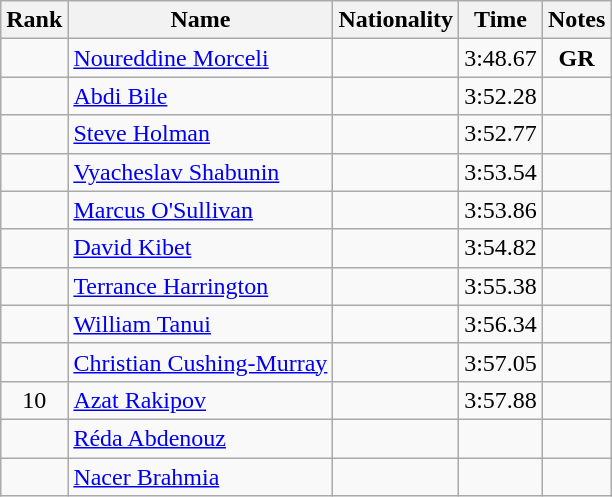<table class="wikitable sortable" style="text-align:center">
<tr>
<th>Rank</th>
<th>Name</th>
<th>Nationality</th>
<th>Time</th>
<th>Notes</th>
</tr>
<tr>
<td></td>
<td align=left><a href='#'>Noureddine Morceli</a></td>
<td align=left></td>
<td>3:48.67</td>
<td><strong>GR</strong></td>
</tr>
<tr>
<td></td>
<td align=left><a href='#'>Abdi Bile</a></td>
<td align=left></td>
<td>3:52.28</td>
<td></td>
</tr>
<tr>
<td></td>
<td align=left><a href='#'>Steve Holman</a></td>
<td align=left></td>
<td>3:52.77</td>
<td></td>
</tr>
<tr>
<td></td>
<td align=left><a href='#'>Vyacheslav Shabunin</a></td>
<td align=left></td>
<td>3:53.54</td>
<td></td>
</tr>
<tr>
<td></td>
<td align=left><a href='#'>Marcus O'Sullivan</a></td>
<td align=left></td>
<td>3:53.86</td>
<td></td>
</tr>
<tr>
<td></td>
<td align=left><a href='#'>David Kibet</a></td>
<td align=left></td>
<td>3:54.82</td>
<td></td>
</tr>
<tr>
<td></td>
<td align=left><a href='#'>Terrance Harrington</a></td>
<td align=left></td>
<td>3:55.38</td>
<td></td>
</tr>
<tr>
<td></td>
<td align=left><a href='#'>William Tanui</a></td>
<td align=left></td>
<td>3:56.34</td>
<td></td>
</tr>
<tr>
<td></td>
<td align=left><a href='#'>Christian Cushing-Murray</a></td>
<td align=left></td>
<td>3:57.05</td>
<td></td>
</tr>
<tr>
<td>10</td>
<td align=left><a href='#'>Azat Rakipov</a></td>
<td align=left></td>
<td>3:57.88</td>
<td></td>
</tr>
<tr>
<td></td>
<td align=left><a href='#'>Réda Abdenouz</a></td>
<td align=left></td>
<td></td>
<td></td>
</tr>
<tr>
<td></td>
<td align=left><a href='#'>Nacer Brahmia</a></td>
<td align=left></td>
<td></td>
<td></td>
</tr>
</table>
